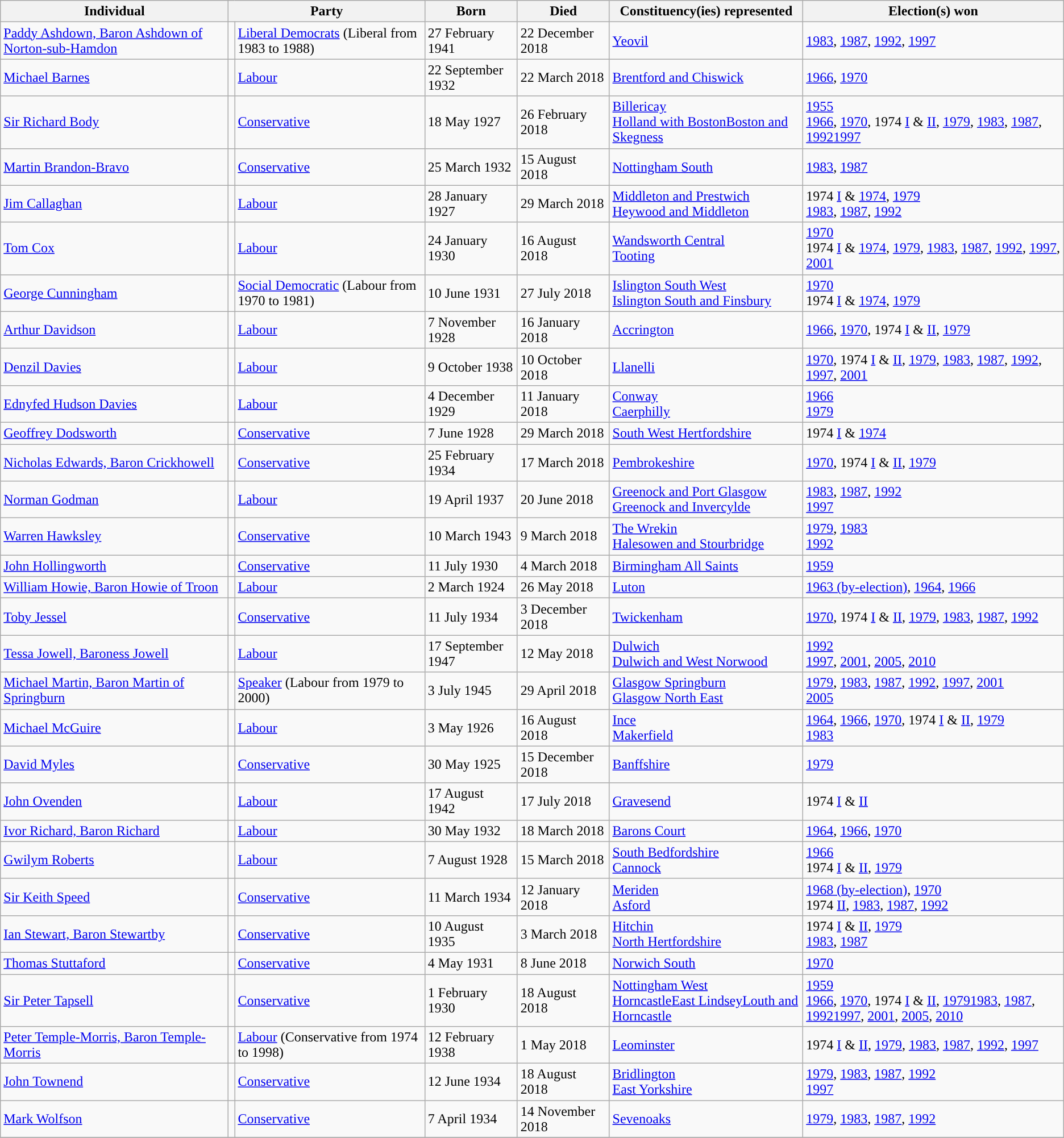<table class="wikitable sortable">
<tr>
<th width="260px">Individual</th>
<th colspan="2">Party</th>
<th>Born</th>
<th>Died</th>
<th>Constituency(ies) represented</th>
<th>Election(s) won</th>
</tr>
<tr>
<td><a href='#'>Paddy Ashdown, Baron Ashdown of Norton-sub-Hamdon</a></td>
<td style="background-color: "></td>
<td><a href='#'>Liberal Democrats</a> (Liberal from 1983 to 1988)</td>
<td>27 February 1941</td>
<td>22 December 2018</td>
<td><a href='#'>Yeovil</a></td>
<td><a href='#'>1983</a>, <a href='#'>1987</a>, <a href='#'>1992</a>, <a href='#'>1997</a></td>
</tr>
<tr>
<td><a href='#'>Michael Barnes</a></td>
<td style="background-color: "></td>
<td><a href='#'>Labour</a></td>
<td>22 September 1932</td>
<td>22 March 2018</td>
<td><a href='#'>Brentford and Chiswick</a></td>
<td><a href='#'>1966</a>, <a href='#'>1970</a></td>
</tr>
<tr>
<td><a href='#'>Sir Richard Body</a></td>
<td style="background-color: "></td>
<td><a href='#'>Conservative</a></td>
<td>18 May 1927</td>
<td>26 February 2018</td>
<td><a href='#'>Billericay</a><br><a href='#'>Holland with Boston</a><a href='#'>Boston and Skegness</a></td>
<td><a href='#'>1955</a><br><a href='#'>1966</a>, <a href='#'>1970</a>, 1974 <a href='#'>I</a> & <a href='#'>II</a>, <a href='#'>1979</a>, <a href='#'>1983</a>, <a href='#'>1987</a>, <a href='#'>1992</a><a href='#'>1997</a></td>
</tr>
<tr>
<td><a href='#'>Martin Brandon-Bravo</a></td>
<td style="background-color: "></td>
<td><a href='#'>Conservative</a></td>
<td>25 March 1932</td>
<td>15 August 2018</td>
<td><a href='#'>Nottingham South</a></td>
<td><a href='#'>1983</a>, <a href='#'>1987</a></td>
</tr>
<tr>
<td><a href='#'>Jim Callaghan</a></td>
<td style="background-color: "></td>
<td><a href='#'>Labour</a></td>
<td>28 January 1927</td>
<td>29 March 2018</td>
<td><a href='#'>Middleton and Prestwich</a><br><a href='#'>Heywood and Middleton</a></td>
<td>1974 <a href='#'>I</a> & <a href='#'>1974</a>, <a href='#'>1979</a><br><a href='#'>1983</a>, <a href='#'>1987</a>, <a href='#'>1992</a></td>
</tr>
<tr>
<td><a href='#'>Tom Cox</a></td>
<td style="background-color: "></td>
<td><a href='#'>Labour</a></td>
<td>24 January 1930</td>
<td>16 August 2018</td>
<td><a href='#'>Wandsworth Central</a><br><a href='#'>Tooting</a></td>
<td><a href='#'>1970</a><br>1974 <a href='#'>I</a> & <a href='#'>1974</a>, <a href='#'>1979</a>, <a href='#'>1983</a>, <a href='#'>1987</a>, <a href='#'>1992</a>, <a href='#'>1997</a>, <a href='#'>2001</a></td>
</tr>
<tr>
<td><a href='#'>George Cunningham</a></td>
<td style="background-color: "></td>
<td><a href='#'>Social Democratic</a> (Labour from 1970 to 1981)</td>
<td>10 June 1931</td>
<td>27 July 2018</td>
<td><a href='#'>Islington South West</a><br><a href='#'>Islington South and Finsbury</a></td>
<td><a href='#'>1970</a><br>1974 <a href='#'>I</a> & <a href='#'>1974</a>, <a href='#'>1979</a></td>
</tr>
<tr>
<td><a href='#'>Arthur Davidson</a></td>
<td style="background-color: "></td>
<td><a href='#'>Labour</a></td>
<td>7 November 1928</td>
<td>16 January 2018</td>
<td><a href='#'>Accrington</a></td>
<td><a href='#'>1966</a>, <a href='#'>1970</a>, 1974 <a href='#'>I</a> & <a href='#'>II</a>, <a href='#'>1979</a></td>
</tr>
<tr>
<td><a href='#'>Denzil Davies</a></td>
<td style="background-color: "></td>
<td><a href='#'>Labour</a></td>
<td>9 October 1938</td>
<td>10 October 2018</td>
<td><a href='#'>Llanelli</a></td>
<td><a href='#'>1970</a>, 1974 <a href='#'>I</a> & <a href='#'>II</a>, <a href='#'>1979</a>, <a href='#'>1983</a>, <a href='#'>1987</a>, <a href='#'>1992</a>, <a href='#'>1997</a>, <a href='#'>2001</a></td>
</tr>
<tr>
<td><a href='#'>Ednyfed Hudson Davies</a></td>
<td style="background-color: "></td>
<td><a href='#'>Labour</a></td>
<td>4 December 1929</td>
<td>11 January 2018</td>
<td><a href='#'>Conway</a><br><a href='#'>Caerphilly</a></td>
<td><a href='#'>1966</a><br><a href='#'>1979</a></td>
</tr>
<tr>
<td><a href='#'>Geoffrey Dodsworth</a></td>
<td style="background-color: "></td>
<td><a href='#'>Conservative</a></td>
<td>7 June 1928</td>
<td>29 March 2018</td>
<td><a href='#'>South West Hertfordshire</a></td>
<td>1974 <a href='#'>I</a> & <a href='#'>1974</a></td>
</tr>
<tr>
<td><a href='#'>Nicholas Edwards, Baron Crickhowell</a></td>
<td style="background-color: "></td>
<td><a href='#'>Conservative</a></td>
<td>25 February 1934</td>
<td>17 March 2018</td>
<td><a href='#'>Pembrokeshire</a></td>
<td><a href='#'>1970</a>, 1974 <a href='#'>I</a> & <a href='#'>II</a>, <a href='#'>1979</a></td>
</tr>
<tr>
<td><a href='#'>Norman Godman</a></td>
<td style="background-color: "></td>
<td><a href='#'>Labour</a></td>
<td>19 April 1937</td>
<td>20 June 2018</td>
<td><a href='#'>Greenock and Port Glasgow</a><br><a href='#'>Greenock and Invercylde</a></td>
<td><a href='#'>1983</a>, <a href='#'>1987</a>, <a href='#'>1992</a><br><a href='#'>1997</a></td>
</tr>
<tr>
<td><a href='#'>Warren Hawksley</a></td>
<td style="background-color: "></td>
<td><a href='#'>Conservative</a></td>
<td>10 March 1943</td>
<td>9 March 2018</td>
<td><a href='#'>The Wrekin</a><br><a href='#'>Halesowen and Stourbridge</a></td>
<td><a href='#'>1979</a>, <a href='#'>1983</a><br><a href='#'>1992</a></td>
</tr>
<tr>
<td><a href='#'>John Hollingworth</a></td>
<td style="background-color: "></td>
<td><a href='#'>Conservative</a></td>
<td>11 July 1930</td>
<td>4 March 2018</td>
<td><a href='#'>Birmingham All Saints</a></td>
<td><a href='#'>1959</a></td>
</tr>
<tr>
<td><a href='#'>William Howie, Baron Howie of Troon</a></td>
<td style="background-color: "></td>
<td><a href='#'>Labour</a></td>
<td>2 March 1924</td>
<td>26 May 2018</td>
<td><a href='#'>Luton</a></td>
<td><a href='#'>1963 (by-election)</a>, <a href='#'>1964</a>, <a href='#'>1966</a></td>
</tr>
<tr>
<td><a href='#'>Toby Jessel</a></td>
<td style="background-color: "></td>
<td><a href='#'>Conservative</a></td>
<td>11 July 1934</td>
<td>3 December 2018</td>
<td><a href='#'>Twickenham</a></td>
<td><a href='#'>1970</a>, 1974 <a href='#'>I</a> & <a href='#'>II</a>, <a href='#'>1979</a>, <a href='#'>1983</a>, <a href='#'>1987</a>, <a href='#'>1992</a></td>
</tr>
<tr>
<td><a href='#'>Tessa Jowell, Baroness Jowell</a></td>
<td style="background-color: "></td>
<td><a href='#'>Labour</a></td>
<td>17 September 1947</td>
<td>12 May 2018</td>
<td><a href='#'>Dulwich</a><br><a href='#'>Dulwich and West Norwood</a></td>
<td><a href='#'>1992</a><br><a href='#'>1997</a>, <a href='#'>2001</a>, <a href='#'>2005</a>, <a href='#'>2010</a></td>
</tr>
<tr>
<td><a href='#'>Michael Martin, Baron Martin of Springburn</a></td>
<td style="background-color: "></td>
<td><a href='#'>Speaker</a> (Labour from 1979 to 2000)</td>
<td>3 July 1945</td>
<td>29 April 2018</td>
<td><a href='#'>Glasgow Springburn</a><br><a href='#'>Glasgow North East</a></td>
<td><a href='#'>1979</a>, <a href='#'>1983</a>, <a href='#'>1987</a>, <a href='#'>1992</a>, <a href='#'>1997</a>, <a href='#'>2001</a><br><a href='#'>2005</a></td>
</tr>
<tr>
<td><a href='#'>Michael McGuire</a></td>
<td style="background-color: "></td>
<td><a href='#'>Labour</a></td>
<td>3 May 1926</td>
<td>16 August 2018</td>
<td><a href='#'>Ince</a><br><a href='#'>Makerfield</a></td>
<td><a href='#'>1964</a>, <a href='#'>1966</a>, <a href='#'>1970</a>, 1974 <a href='#'>I</a> & <a href='#'>II</a>, <a href='#'>1979</a><br><a href='#'>1983</a></td>
</tr>
<tr>
<td><a href='#'>David Myles</a></td>
<td style="background-color: "></td>
<td><a href='#'>Conservative</a></td>
<td>30 May 1925</td>
<td>15 December 2018</td>
<td><a href='#'>Banffshire</a></td>
<td><a href='#'>1979</a></td>
</tr>
<tr>
<td><a href='#'>John Ovenden</a></td>
<td style="background-color: "></td>
<td><a href='#'>Labour</a></td>
<td>17 August 1942</td>
<td>17 July 2018</td>
<td><a href='#'>Gravesend</a></td>
<td>1974 <a href='#'>I</a> & <a href='#'>II</a></td>
</tr>
<tr>
<td><a href='#'>Ivor Richard, Baron Richard</a></td>
<td style="background-color: "></td>
<td><a href='#'>Labour</a></td>
<td>30 May 1932</td>
<td>18 March 2018</td>
<td><a href='#'>Barons Court</a></td>
<td><a href='#'>1964</a>, <a href='#'>1966</a>, <a href='#'>1970</a></td>
</tr>
<tr>
<td><a href='#'>Gwilym Roberts</a></td>
<td style="background-color: "></td>
<td><a href='#'>Labour</a></td>
<td>7 August 1928</td>
<td>15 March 2018</td>
<td><a href='#'>South Bedfordshire</a><br><a href='#'>Cannock</a></td>
<td><a href='#'>1966</a><br>1974 <a href='#'>I</a> & <a href='#'>II</a>, <a href='#'>1979</a></td>
</tr>
<tr>
<td><a href='#'>Sir Keith Speed</a></td>
<td style="background-color: "></td>
<td><a href='#'>Conservative</a></td>
<td>11 March 1934</td>
<td>12 January 2018</td>
<td><a href='#'>Meriden</a><br><a href='#'>Asford</a></td>
<td><a href='#'>1968 (by-election)</a>, <a href='#'>1970</a><br>1974 <a href='#'>II</a>, <a href='#'>1983</a>, <a href='#'>1987</a>, <a href='#'>1992</a></td>
</tr>
<tr>
<td><a href='#'>Ian Stewart, Baron Stewartby</a></td>
<td style="background-color: "></td>
<td><a href='#'>Conservative</a></td>
<td>10 August 1935</td>
<td>3 March 2018</td>
<td><a href='#'>Hitchin</a><br><a href='#'>North Hertfordshire</a></td>
<td>1974 <a href='#'>I</a> & <a href='#'>II</a>, <a href='#'>1979</a><br><a href='#'>1983</a>, <a href='#'>1987</a></td>
</tr>
<tr>
<td><a href='#'>Thomas Stuttaford</a></td>
<td style="background-color: "></td>
<td><a href='#'>Conservative</a></td>
<td>4 May 1931</td>
<td>8 June 2018</td>
<td><a href='#'>Norwich South</a></td>
<td><a href='#'>1970</a></td>
</tr>
<tr>
<td><a href='#'>Sir Peter Tapsell</a></td>
<td style="background-color: "></td>
<td><a href='#'>Conservative</a></td>
<td>1 February 1930</td>
<td>18 August 2018</td>
<td><a href='#'>Nottingham West</a><br><a href='#'>Horncastle</a><a href='#'>East Lindsey</a><a href='#'>Louth and Horncastle</a></td>
<td><a href='#'>1959</a><br><a href='#'>1966</a>, <a href='#'>1970</a>, 1974 <a href='#'>I</a> & <a href='#'>II</a>, <a href='#'>1979</a><a href='#'>1983</a>, <a href='#'>1987</a>, <a href='#'>1992</a><a href='#'>1997</a>, <a href='#'>2001</a>, <a href='#'>2005</a>, <a href='#'>2010</a></td>
</tr>
<tr>
<td><a href='#'>Peter Temple-Morris, Baron Temple-Morris</a></td>
<td style="background-color: "></td>
<td><a href='#'>Labour</a> (Conservative from 1974 to 1998)</td>
<td>12 February 1938</td>
<td>1 May 2018</td>
<td><a href='#'>Leominster</a></td>
<td>1974 <a href='#'>I</a> & <a href='#'>II</a>, <a href='#'>1979</a>, <a href='#'>1983</a>, <a href='#'>1987</a>, <a href='#'>1992</a>, <a href='#'>1997</a></td>
</tr>
<tr>
<td><a href='#'>John Townend</a></td>
<td style="background-color: "></td>
<td><a href='#'>Conservative</a></td>
<td>12 June 1934</td>
<td>18 August 2018</td>
<td><a href='#'>Bridlington</a><br><a href='#'>East Yorkshire</a></td>
<td><a href='#'>1979</a>, <a href='#'>1983</a>, <a href='#'>1987</a>, <a href='#'>1992</a><br><a href='#'>1997</a></td>
</tr>
<tr>
<td><a href='#'>Mark Wolfson</a></td>
<td style="background-color: "></td>
<td><a href='#'>Conservative</a></td>
<td>7 April 1934</td>
<td>14 November 2018</td>
<td><a href='#'>Sevenoaks</a></td>
<td><a href='#'>1979</a>, <a href='#'>1983</a>, <a href='#'>1987</a>, <a href='#'>1992</a></td>
</tr>
<tr>
</tr>
</table>
